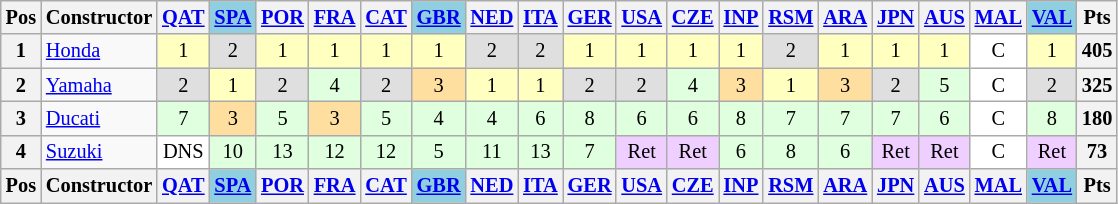<table class="wikitable" style="font-size:85%; text-align:center">
<tr valign="top">
<th valign="middle" scope-"col">Pos</th>
<th valign="middle" scope="col">Constructor</th>
<th><a href='#'>QAT</a><br></th>
<th style="background:#8fcfdf;"><a href='#'>SPA</a><br></th>
<th><a href='#'>POR</a><br></th>
<th><a href='#'>FRA</a><br></th>
<th><a href='#'>CAT</a><br></th>
<th style="background:#8fcfdf;"><a href='#'>GBR</a><br></th>
<th><a href='#'>NED</a><br></th>
<th><a href='#'>ITA</a><br></th>
<th><a href='#'>GER</a><br></th>
<th><a href='#'>USA</a><br></th>
<th><a href='#'>CZE</a><br></th>
<th><a href='#'>INP</a><br></th>
<th><a href='#'>RSM</a><br></th>
<th><a href='#'>ARA</a><br></th>
<th><a href='#'>JPN</a><br></th>
<th><a href='#'>AUS</a><br></th>
<th><a href='#'>MAL</a><br></th>
<th style="background:#8fcfdf;"><a href='#'>VAL</a><br></th>
<th valign="middle">Pts</th>
</tr>
<tr>
<th>1</th>
<td align="left"> <a href='#'>Honda</a></td>
<td style="background:#ffffbf;">1</td>
<td style="background:#dfdfdf;">2</td>
<td style="background:#ffffbf;">1</td>
<td style="background:#ffffbf;">1</td>
<td style="background:#ffffbf;">1</td>
<td style="background:#ffffbf;">1</td>
<td style="background:#dfdfdf;">2</td>
<td style="background:#dfdfdf;">2</td>
<td style="background:#ffffbf;">1</td>
<td style="background:#ffffbf;">1</td>
<td style="background:#ffffbf;">1</td>
<td style="background:#ffffbf;">1</td>
<td style="background:#dfdfdf;">2</td>
<td style="background:#ffffbf;">1</td>
<td style="background:#ffffbf;">1</td>
<td style="background:#ffffbf;">1</td>
<td style="background:#ffffff;">C</td>
<td style="background:#ffffbf;">1</td>
<th>405</th>
</tr>
<tr>
<th>2</th>
<td align="left"><span> <a href='#'>Yamaha</a></span></td>
<td style="background:#dfdfdf;">2</td>
<td style="background:#ffffbf;">1</td>
<td style="background:#dfdfdf;">2</td>
<td style="background:#dfffdf;">4</td>
<td style="background:#dfdfdf;">2</td>
<td style="background:#ffdf9f;">3</td>
<td style="background:#ffffbf;">1</td>
<td style="background:#ffffbf;">1</td>
<td style="background:#dfdfdf;">2</td>
<td style="background:#dfdfdf;">2</td>
<td style="background:#dfffdf;">4</td>
<td style="background:#ffdf9f;">3</td>
<td style="background:#ffffbf;">1</td>
<td style="background:#ffdf9f;">3</td>
<td style="background:#dfdfdf;">2</td>
<td style="background:#dfffdf;">5</td>
<td style="background:#ffffff;">C</td>
<td style="background:#dfdfdf;">2</td>
<th>325</th>
</tr>
<tr>
<th>3</th>
<td align="left"> <a href='#'>Ducati</a></td>
<td style="background:#dfffdf;">7</td>
<td style="background:#ffdf9f;">3</td>
<td style="background:#dfffdf;">5</td>
<td style="background:#ffdf9f;">3</td>
<td style="background:#dfffdf;">5</td>
<td style="background:#dfffdf;">4</td>
<td style="background:#dfffdf;">4</td>
<td style="background:#dfffdf;">6</td>
<td style="background:#dfffdf;">8</td>
<td style="background:#dfffdf;">6</td>
<td style="background:#dfffdf;">6</td>
<td style="background:#dfffdf;">8</td>
<td style="background:#dfffdf;">7</td>
<td style="background:#dfffdf;">7</td>
<td style="background:#dfffdf;">7</td>
<td style="background:#dfffdf;">6</td>
<td style="background:#ffffff;">C</td>
<td style="background:#dfffdf;">8</td>
<th>180</th>
</tr>
<tr>
<th>4</th>
<td align="left"> <a href='#'>Suzuki</a></td>
<td style="background:#ffffff;">DNS</td>
<td style="background:#dfffdf;">10</td>
<td style="background:#dfffdf;">13</td>
<td style="background:#dfffdf;">12</td>
<td style="background:#dfffdf;">12</td>
<td style="background:#dfffdf;">5</td>
<td style="background:#dfffdf;">11</td>
<td style="background:#dfffdf;">13</td>
<td style="background:#dfffdf;">7</td>
<td style="background:#efcfff;">Ret</td>
<td style="background:#efcfff;">Ret</td>
<td style="background:#dfffdf;">6</td>
<td style="background:#dfffdf;">8</td>
<td style="background:#dfffdf;">6</td>
<td style="background:#efcfff;">Ret</td>
<td style="background:#efcfff;">Ret</td>
<td style="background:#ffffff;">C</td>
<td style="background:#efcfff;">Ret</td>
<th>73</th>
</tr>
<tr valign="top">
<th valign="middle">Pos</th>
<th valign="middle">Constructor</th>
<th><a href='#'>QAT</a><br></th>
<th style="background:#8fcfdf;"><a href='#'>SPA</a><br></th>
<th><a href='#'>POR</a><br></th>
<th><a href='#'>FRA</a><br></th>
<th><a href='#'>CAT</a><br></th>
<th style="background:#8fcfdf;"><a href='#'>GBR</a><br></th>
<th><a href='#'>NED</a><br></th>
<th><a href='#'>ITA</a><br></th>
<th><a href='#'>GER</a><br></th>
<th><a href='#'>USA</a><br></th>
<th><a href='#'>CZE</a><br></th>
<th><a href='#'>INP</a><br></th>
<th><a href='#'>RSM</a><br></th>
<th><a href='#'>ARA</a><br></th>
<th><a href='#'>JPN</a><br></th>
<th><a href='#'>AUS</a><br></th>
<th><a href='#'>MAL</a><br></th>
<th style="background:#8fcfdf;"><a href='#'>VAL</a><br></th>
<th valign="middle">Pts</th>
</tr>
</table>
